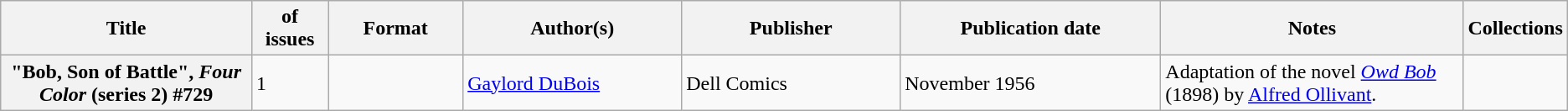<table class="wikitable">
<tr>
<th>Title</th>
<th style="width:40pt"> of issues</th>
<th style="width:75pt">Format</th>
<th style="width:125pt">Author(s)</th>
<th style="width:125pt">Publisher</th>
<th style="width:150pt">Publication date</th>
<th style="width:175pt">Notes</th>
<th>Collections</th>
</tr>
<tr>
<th>"Bob, Son of Battle", <em>Four Color</em> (series 2) #729</th>
<td>1</td>
<td></td>
<td><a href='#'>Gaylord DuBois</a></td>
<td>Dell Comics</td>
<td>November 1956</td>
<td>Adaptation of the novel <em><a href='#'>Owd Bob</a></em> (1898) by <a href='#'>Alfred Ollivant</a>.</td>
<td></td>
</tr>
</table>
